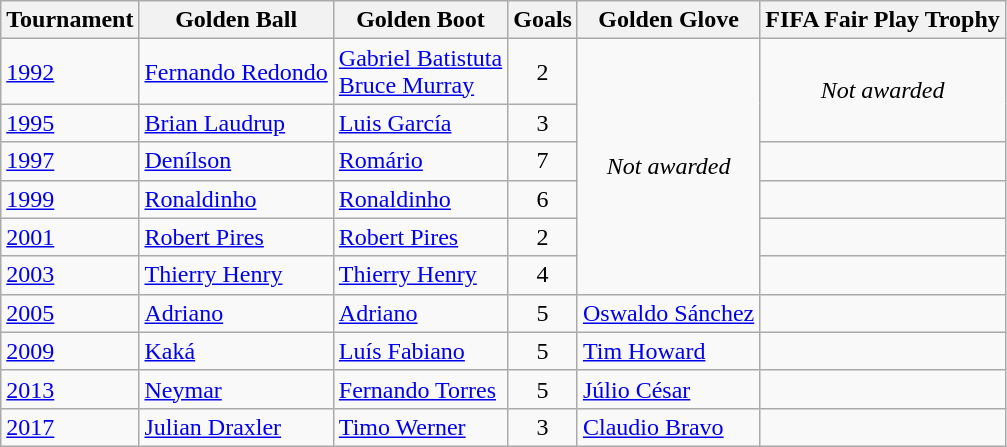<table class="wikitable">
<tr>
<th>Tournament</th>
<th>Golden Ball</th>
<th>Golden Boot</th>
<th>Goals</th>
<th>Golden Glove</th>
<th>FIFA Fair Play Trophy</th>
</tr>
<tr>
<td> <a href='#'>1992</a></td>
<td> <a href='#'>Fernando Redondo</a></td>
<td> <a href='#'>Gabriel Batistuta</a><br> <a href='#'>Bruce Murray</a></td>
<td align=center>2</td>
<td rowspan="6" align=center><em>Not awarded</em></td>
<td rowspan="2" align=center><em>Not awarded</em></td>
</tr>
<tr>
<td> <a href='#'>1995</a></td>
<td> <a href='#'>Brian Laudrup</a></td>
<td> <a href='#'>Luis García</a></td>
<td align=center>3</td>
</tr>
<tr>
<td> <a href='#'>1997</a></td>
<td> <a href='#'>Denílson</a></td>
<td> <a href='#'>Romário</a></td>
<td align=center>7</td>
<td></td>
</tr>
<tr>
<td> <a href='#'>1999</a></td>
<td> <a href='#'>Ronaldinho</a></td>
<td> <a href='#'>Ronaldinho</a></td>
<td align=center>6</td>
<td><br></td>
</tr>
<tr>
<td>  <a href='#'>2001</a></td>
<td> <a href='#'>Robert Pires</a></td>
<td> <a href='#'>Robert Pires</a></td>
<td align=center>2</td>
<td></td>
</tr>
<tr>
<td> <a href='#'>2003</a></td>
<td> <a href='#'>Thierry Henry</a></td>
<td> <a href='#'>Thierry Henry</a></td>
<td align=center>4</td>
<td></td>
</tr>
<tr>
<td> <a href='#'>2005</a></td>
<td> <a href='#'>Adriano</a></td>
<td> <a href='#'>Adriano</a></td>
<td align=center>5</td>
<td> <a href='#'>Oswaldo Sánchez</a></td>
<td></td>
</tr>
<tr>
<td> <a href='#'>2009</a></td>
<td> <a href='#'>Kaká</a></td>
<td> <a href='#'>Luís Fabiano</a></td>
<td align=center>5</td>
<td> <a href='#'>Tim Howard</a></td>
<td></td>
</tr>
<tr>
<td> <a href='#'>2013</a></td>
<td> <a href='#'>Neymar</a></td>
<td> <a href='#'>Fernando Torres</a></td>
<td align=center>5</td>
<td> <a href='#'>Júlio César</a></td>
<td></td>
</tr>
<tr>
<td> <a href='#'>2017</a></td>
<td> <a href='#'>Julian Draxler</a></td>
<td> <a href='#'>Timo Werner</a></td>
<td align=center>3</td>
<td> <a href='#'>Claudio Bravo</a></td>
<td></td>
</tr>
</table>
